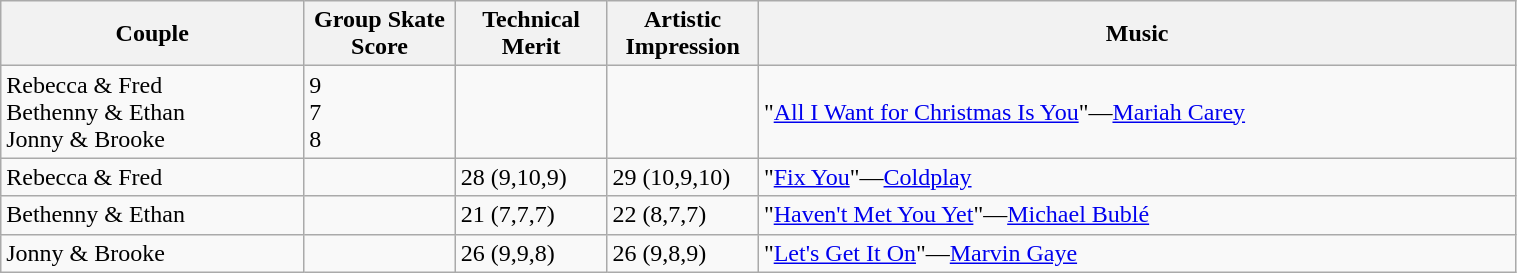<table class="wikitable" style="width:80%;">
<tr>
<th style="width:20%;">Couple</th>
<th style="width:10%;">Group Skate Score</th>
<th style="width:10%;">Technical Merit</th>
<th style="width:10%;">Artistic Impression</th>
<th style="width:60%;">Music</th>
</tr>
<tr>
<td>Rebecca & Fred<br>Bethenny & Ethan<br>Jonny & Brooke</td>
<td>9<br>7<br>8</td>
<td></td>
<td></td>
<td>"<a href='#'>All I Want for Christmas Is You</a>"—<a href='#'>Mariah Carey</a></td>
</tr>
<tr>
<td>Rebecca & Fred</td>
<td></td>
<td>28 (9,10,9)</td>
<td>29 (10,9,10)</td>
<td>"<a href='#'>Fix You</a>"—<a href='#'>Coldplay</a></td>
</tr>
<tr>
<td>Bethenny & Ethan</td>
<td></td>
<td>21 (7,7,7)</td>
<td>22 (8,7,7)</td>
<td>"<a href='#'>Haven't Met You Yet</a>"—<a href='#'>Michael Bublé</a></td>
</tr>
<tr>
<td>Jonny & Brooke</td>
<td></td>
<td>26 (9,9,8)</td>
<td>26 (9,8,9)</td>
<td>"<a href='#'>Let's Get It On</a>"—<a href='#'>Marvin Gaye</a></td>
</tr>
</table>
